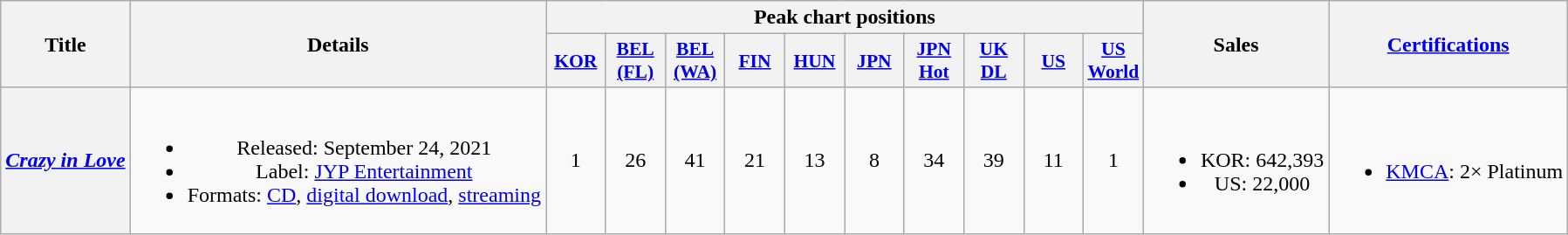<table class="wikitable plainrowheaders" style="text-align:center">
<tr>
<th scope="col" rowspan="2">Title</th>
<th scope="col" rowspan="2">Details</th>
<th scope="col" colspan="10">Peak chart positions</th>
<th scope="col" rowspan="2">Sales</th>
<th scope="col" rowspan="2"><a href='#'>Certifications</a><br></th>
</tr>
<tr>
<th scope="col" style="width:2.7em;font-size:90%"><a href='#'>KOR</a><br></th>
<th scope="col" style="width:2.7em;font-size:90%"><a href='#'>BEL<br>(FL)</a><br></th>
<th scope="col" style="width:2.7em;font-size:90%"><a href='#'>BEL<br>(WA)</a><br></th>
<th scope="col" style="width:2.7em;font-size:90%"><a href='#'>FIN</a><br></th>
<th scope="col" style="width:2.7em;font-size:90%"><a href='#'>HUN</a><br></th>
<th scope="col" style="width:2.7em;font-size:90%"><a href='#'>JPN</a><br></th>
<th scope="col" style="width:2.7em;font-size:90%"><a href='#'>JPN<br>Hot</a><br></th>
<th scope="col" style="width:2.7em;font-size:90%"><a href='#'>UK<br>DL</a><br></th>
<th scope="col" style="width:2.7em;font-size:90%"><a href='#'>US</a><br></th>
<th scope="col" style="width:2.7em;font-size:90%"><a href='#'>US<br>World</a><br></th>
</tr>
<tr>
<th scope="row"><em><a href='#'>Crazy in Love</a></em></th>
<td><br><ul><li>Released: September 24, 2021</li><li>Label: <a href='#'>JYP Entertainment</a></li><li>Formats: <a href='#'>CD</a>, <a href='#'>digital download</a>, <a href='#'>streaming</a></li></ul></td>
<td>1</td>
<td>26</td>
<td>41</td>
<td>21</td>
<td>13</td>
<td>8</td>
<td>34</td>
<td>39</td>
<td>11</td>
<td>1</td>
<td><br><ul><li>KOR: 642,393</li><li>US: 22,000</li></ul></td>
<td><br><ul><li><a href='#'>KMCA</a>: 2× Platinum</li></ul></td>
</tr>
</table>
